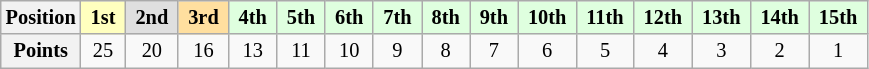<table class="wikitable" style="font-size:85%; text-align:center">
<tr>
<th>Position</th>
<td bgcolor="#ffffbf"> <strong>1st</strong> </td>
<td bgcolor="#dfdfdf"> <strong>2nd</strong> </td>
<td bgcolor="#ffdf9f"> <strong>3rd</strong> </td>
<td bgcolor="#dfffdf"> <strong>4th</strong> </td>
<td bgcolor="#dfffdf"> <strong>5th</strong> </td>
<td bgcolor="#dfffdf"> <strong>6th</strong> </td>
<td bgcolor="#dfffdf"> <strong>7th</strong> </td>
<td bgcolor="#dfffdf"> <strong>8th</strong> </td>
<td bgcolor="#dfffdf"> <strong>9th</strong> </td>
<td bgcolor="#dfffdf"> <strong>10th</strong> </td>
<td bgcolor="#dfffdf"> <strong>11th</strong> </td>
<td bgcolor="#dfffdf"> <strong>12th</strong> </td>
<td bgcolor="#dfffdf"> <strong>13th</strong> </td>
<td bgcolor="#dfffdf"> <strong>14th</strong> </td>
<td bgcolor="#dfffdf"> <strong>15th</strong> </td>
</tr>
<tr>
<th>Points</th>
<td>25</td>
<td>20</td>
<td>16</td>
<td>13</td>
<td>11</td>
<td>10</td>
<td>9</td>
<td>8</td>
<td>7</td>
<td>6</td>
<td>5</td>
<td>4</td>
<td>3</td>
<td>2</td>
<td>1</td>
</tr>
</table>
